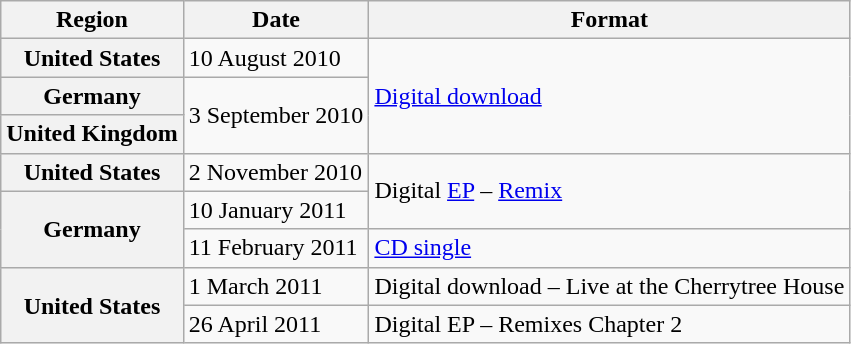<table class="wikitable plainrowheaders">
<tr>
<th scope="col">Region</th>
<th scope="col">Date</th>
<th scope="col">Format</th>
</tr>
<tr>
<th scope="row">United States</th>
<td>10 August 2010</td>
<td rowspan="3"><a href='#'>Digital download</a></td>
</tr>
<tr>
<th scope="row">Germany</th>
<td rowspan="2">3 September 2010</td>
</tr>
<tr>
<th scope="row">United Kingdom</th>
</tr>
<tr>
<th scope="row">United States</th>
<td>2 November 2010</td>
<td rowspan="2">Digital <a href='#'>EP</a> – <a href='#'>Remix</a></td>
</tr>
<tr>
<th scope="row" rowspan="2">Germany</th>
<td>10 January 2011</td>
</tr>
<tr>
<td>11 February 2011</td>
<td><a href='#'>CD single</a></td>
</tr>
<tr>
<th scope="row" rowspan="2">United States</th>
<td>1 March 2011</td>
<td>Digital download – Live at the Cherrytree House</td>
</tr>
<tr>
<td>26 April 2011</td>
<td>Digital EP – Remixes Chapter 2</td>
</tr>
</table>
